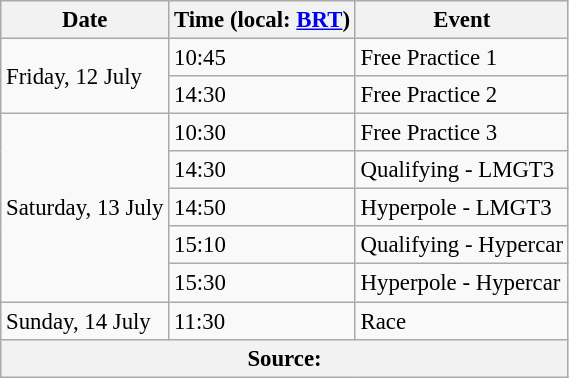<table class="wikitable" style="font-size:95%;">
<tr>
<th>Date</th>
<th>Time (local: <a href='#'>BRT</a>)</th>
<th>Event</th>
</tr>
<tr>
<td rowspan=2>Friday, 12 July</td>
<td>10:45</td>
<td>Free Practice 1</td>
</tr>
<tr>
<td>14:30</td>
<td>Free Practice 2</td>
</tr>
<tr>
<td rowspan=5>Saturday, 13 July</td>
<td>10:30</td>
<td>Free Practice 3</td>
</tr>
<tr>
<td>14:30</td>
<td>Qualifying - LMGT3</td>
</tr>
<tr>
<td>14:50</td>
<td>Hyperpole - LMGT3</td>
</tr>
<tr>
<td>15:10</td>
<td>Qualifying - Hypercar</td>
</tr>
<tr>
<td>15:30</td>
<td>Hyperpole - Hypercar</td>
</tr>
<tr>
<td>Sunday, 14 July</td>
<td>11:30</td>
<td>Race</td>
</tr>
<tr>
<th colspan=3>Source:</th>
</tr>
</table>
